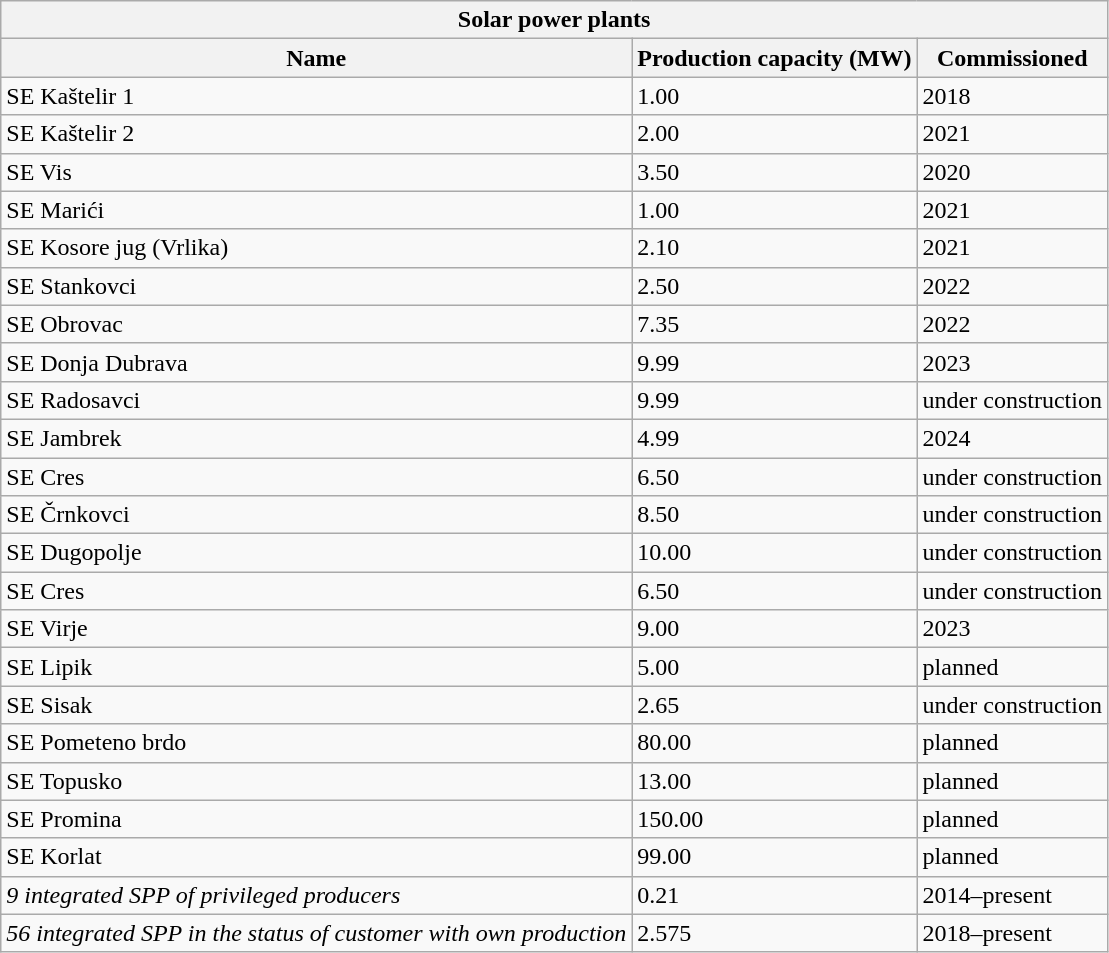<table class="wikitable sortable">
<tr>
<th colspan="3" style="text-align:center;">Solar power plants</th>
</tr>
<tr style="text-align:center;">
<th>Name</th>
<th>Production capacity (MW)</th>
<th>Commissioned</th>
</tr>
<tr>
<td>SE Kaštelir 1</td>
<td>1.00</td>
<td>2018</td>
</tr>
<tr>
<td>SE Kaštelir 2</td>
<td>2.00</td>
<td>2021</td>
</tr>
<tr>
<td>SE Vis</td>
<td>3.50</td>
<td>2020</td>
</tr>
<tr>
<td>SE Marići</td>
<td>1.00</td>
<td>2021</td>
</tr>
<tr>
<td>SE Kosore jug (Vrlika)</td>
<td>2.10</td>
<td>2021</td>
</tr>
<tr>
<td>SE Stankovci</td>
<td>2.50</td>
<td>2022</td>
</tr>
<tr>
<td>SE Obrovac</td>
<td>7.35</td>
<td>2022</td>
</tr>
<tr>
<td>SE Donja Dubrava</td>
<td>9.99</td>
<td>2023</td>
</tr>
<tr>
<td>SE Radosavci</td>
<td>9.99</td>
<td>under construction</td>
</tr>
<tr>
<td>SE Jambrek</td>
<td>4.99</td>
<td>2024</td>
</tr>
<tr>
<td>SE Cres</td>
<td>6.50</td>
<td>under construction</td>
</tr>
<tr>
<td>SE Črnkovci</td>
<td>8.50</td>
<td>under construction</td>
</tr>
<tr>
<td>SE Dugopolje</td>
<td>10.00</td>
<td>under construction</td>
</tr>
<tr>
<td>SE Cres</td>
<td>6.50</td>
<td>under construction</td>
</tr>
<tr>
<td>SE Virje</td>
<td>9.00</td>
<td>2023</td>
</tr>
<tr>
<td>SE Lipik</td>
<td>5.00</td>
<td>planned</td>
</tr>
<tr>
<td>SE Sisak</td>
<td>2.65</td>
<td>under construction</td>
</tr>
<tr>
<td>SE Pometeno brdo</td>
<td>80.00</td>
<td>planned</td>
</tr>
<tr>
<td>SE Topusko</td>
<td>13.00</td>
<td>planned</td>
</tr>
<tr>
<td>SE Promina</td>
<td>150.00</td>
<td>planned</td>
</tr>
<tr>
<td>SE Korlat</td>
<td>99.00</td>
<td>planned</td>
</tr>
<tr>
<td><em>9 integrated SPP of privileged producers</em></td>
<td>0.21</td>
<td>2014–present</td>
</tr>
<tr>
<td><em>56 integrated SPP in the status of customer with own production</em></td>
<td>2.575</td>
<td>2018–present</td>
</tr>
</table>
